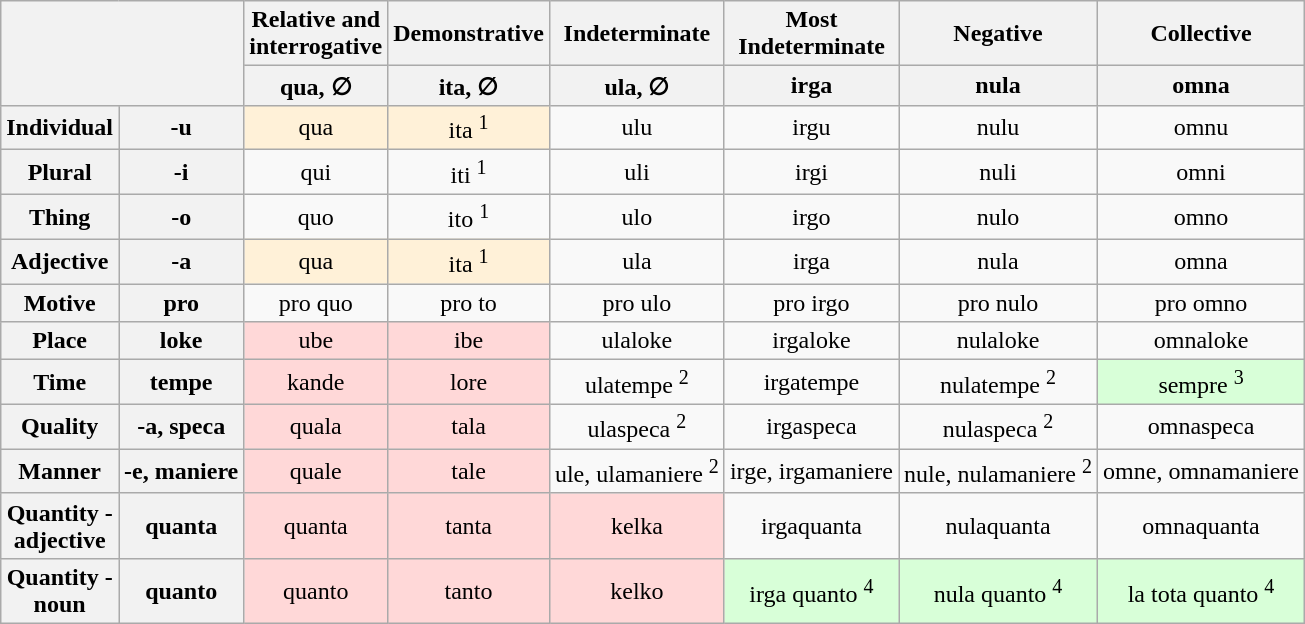<table class="wikitable" style="text-align:center">
<tr>
<th rowspan="2" colspan="2"></th>
<th>Relative and<br>interrogative</th>
<th>Demonstrative</th>
<th>Indeterminate</th>
<th>Most<br>Indeterminate</th>
<th>Negative</th>
<th>Collective</th>
</tr>
<tr>
<th>qua, ∅</th>
<th>ita, ∅</th>
<th>ula, ∅</th>
<th>irga</th>
<th>nula</th>
<th>omna</th>
</tr>
<tr>
<th>Individual</th>
<th>-u</th>
<td style="background: #fff1d8">qua</td>
<td style="background: #fff1d8">ita <sup>1</sup></td>
<td>ulu</td>
<td>irgu</td>
<td>nulu</td>
<td>omnu</td>
</tr>
<tr>
<th>Plural</th>
<th>-i</th>
<td>qui</td>
<td>iti <sup>1</sup></td>
<td>uli</td>
<td>irgi</td>
<td>nuli</td>
<td>omni</td>
</tr>
<tr>
<th>Thing</th>
<th>-o</th>
<td>quo</td>
<td>ito <sup>1</sup></td>
<td>ulo</td>
<td>irgo</td>
<td>nulo</td>
<td>omno</td>
</tr>
<tr>
<th>Adjective</th>
<th>-a</th>
<td style="background: #fff1d8">qua</td>
<td style="background: #fff1d8">ita <sup>1</sup></td>
<td>ula</td>
<td>irga</td>
<td>nula</td>
<td>omna</td>
</tr>
<tr>
<th>Motive</th>
<th>pro</th>
<td>pro quo</td>
<td>pro to</td>
<td>pro ulo</td>
<td>pro irgo</td>
<td>pro nulo</td>
<td>pro omno</td>
</tr>
<tr>
<th>Place</th>
<th>loke</th>
<td style="background: #ffd8d8">ube</td>
<td style="background: #ffd8d8">ibe</td>
<td>ulaloke</td>
<td>irgaloke</td>
<td>nulaloke</td>
<td>omnaloke</td>
</tr>
<tr>
<th>Time</th>
<th>tempe</th>
<td style="background: #ffd8d8">kande</td>
<td style="background: #ffd8d8">lore</td>
<td>ulatempe <sup>2</sup></td>
<td>irgatempe</td>
<td>nulatempe <sup>2</sup></td>
<td style="background: #d8ffd8">sempre <sup>3</sup></td>
</tr>
<tr>
<th>Quality</th>
<th>-a, speca</th>
<td style="background: #ffd8d8">quala</td>
<td style="background: #ffd8d8">tala</td>
<td>ulaspeca <sup>2</sup></td>
<td>irgaspeca</td>
<td>nulaspeca <sup>2</sup></td>
<td>omnaspeca</td>
</tr>
<tr>
<th>Manner</th>
<th>-e, maniere</th>
<td style="background: #ffd8d8">quale</td>
<td style="background: #ffd8d8">tale</td>
<td>ule, ulamaniere <sup>2</sup></td>
<td>irge, irgamaniere</td>
<td>nule, nulamaniere <sup>2</sup></td>
<td>omne, omnamaniere</td>
</tr>
<tr>
<th>Quantity -<br>adjective</th>
<th>quanta</th>
<td style="background: #ffd8d8">quanta</td>
<td style="background: #ffd8d8">tanta</td>
<td style="background: #ffd8d8">kelka</td>
<td>irgaquanta</td>
<td>nulaquanta</td>
<td>omnaquanta</td>
</tr>
<tr>
<th>Quantity -<br>noun</th>
<th>quanto</th>
<td style="background: #ffd8d8">quanto</td>
<td style="background: #ffd8d8">tanto</td>
<td style="background: #ffd8d8">kelko</td>
<td style="background: #d8ffd8">irga quanto <sup>4</sup></td>
<td style="background: #d8ffd8">nula quanto <sup>4</sup></td>
<td style="background: #d8ffd8">la tota quanto <sup>4</sup></td>
</tr>
</table>
